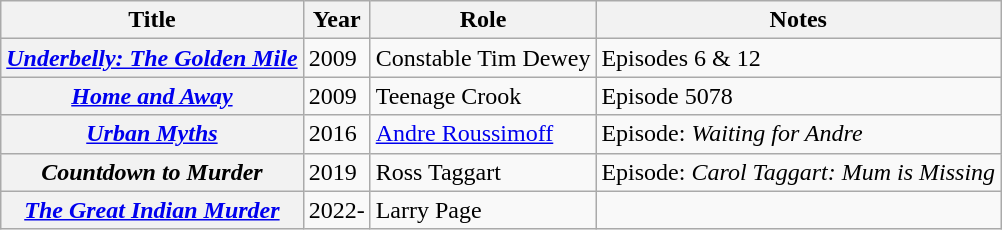<table class="wikitable sortable plainrowheaders">
<tr>
<th scope="col">Title</th>
<th scope="col">Year</th>
<th scope="col">Role</th>
<th scope="col" class="unsortable">Notes</th>
</tr>
<tr>
<th scope="row"><em><a href='#'>Underbelly: The Golden Mile</a></em></th>
<td>2009</td>
<td>Constable Tim Dewey</td>
<td>Episodes 6 & 12</td>
</tr>
<tr>
<th scope="row"><em><a href='#'>Home and Away</a></em></th>
<td>2009</td>
<td>Teenage Crook</td>
<td>Episode 5078</td>
</tr>
<tr>
<th scope="row"><em><a href='#'>Urban Myths</a></em></th>
<td>2016</td>
<td><a href='#'>Andre Roussimoff</a></td>
<td>Episode: <em>Waiting for Andre</em></td>
</tr>
<tr>
<th scope="row"><em>Countdown to Murder</em></th>
<td>2019</td>
<td>Ross Taggart</td>
<td>Episode: <em>Carol Taggart: Mum is Missing</em></td>
</tr>
<tr>
<th scope="row"><em><a href='#'>The Great Indian Murder</a></em></th>
<td>2022-</td>
<td>Larry Page</td>
<td></td>
</tr>
</table>
